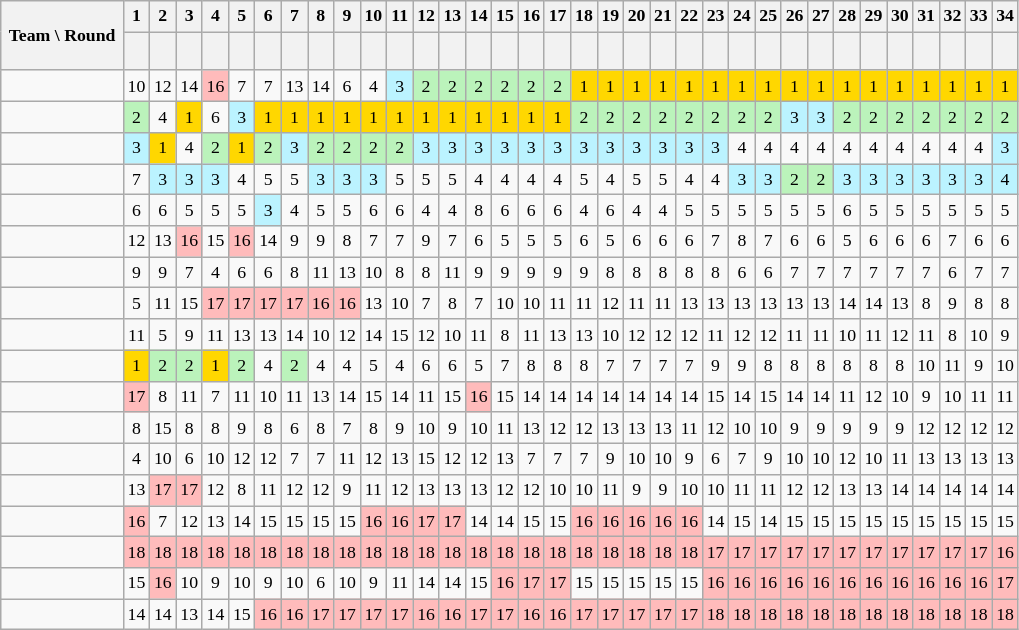<table class="wikitable sortable" style="font-size: 74%; text-align:center">
<tr>
<th rowspan="2" style="width:76px;">Team \ Round</th>
<th align=center>1</th>
<th align=center>2</th>
<th align=center>3</th>
<th align=center>4</th>
<th align=center>5</th>
<th align=center>6</th>
<th align=center>7</th>
<th align=center>8</th>
<th align=center>9</th>
<th align=center>10</th>
<th align=center>11</th>
<th align=center>12</th>
<th align=center>13</th>
<th align=center>14</th>
<th align=center>15</th>
<th align=center>16</th>
<th align=center>17</th>
<th align=center>18</th>
<th align=center>19</th>
<th align=center>20</th>
<th align=center>21</th>
<th align=center>22</th>
<th align=center>23</th>
<th align=center>24</th>
<th align=center>25</th>
<th align=center>26</th>
<th align=center>27</th>
<th align=center>28</th>
<th align=center>29</th>
<th align=center>30</th>
<th align=center>31</th>
<th align=center>32</th>
<th align=center>33</th>
<th align=center>34</th>
</tr>
<tr>
<th style="text-align:center; height:20px;"></th>
<th align=center></th>
<th align=center></th>
<th align=center></th>
<th align=center></th>
<th align=center></th>
<th align=center></th>
<th align=center></th>
<th align=center></th>
<th align=center></th>
<th align=center></th>
<th align=center></th>
<th align=center></th>
<th align=center></th>
<th align=center></th>
<th align=center></th>
<th align=center></th>
<th align=center></th>
<th align=center></th>
<th align=center></th>
<th align=center></th>
<th align=center></th>
<th align=center></th>
<th align=center></th>
<th align=center></th>
<th align=center></th>
<th align=center></th>
<th align=center></th>
<th align=center></th>
<th align=center></th>
<th align=center></th>
<th align=center></th>
<th align=center></th>
<th align=center></th>
</tr>
<tr align=center>
<td align=left></td>
<td>10</td>
<td>12</td>
<td>14</td>
<td style="background:#FFBBBB">16</td>
<td>7</td>
<td>7</td>
<td>13</td>
<td>14</td>
<td>6</td>
<td>4</td>
<td style="background:#BBF3FF">3</td>
<td style="background:#BBF3BB">2</td>
<td style="background:#BBF3BB">2</td>
<td style="background:#BBF3BB">2</td>
<td style="background:#BBF3BB">2</td>
<td style="background:#BBF3BB">2</td>
<td style="background:#BBF3BB">2</td>
<td style="background:gold">1</td>
<td style="background:gold">1</td>
<td style="background:gold">1</td>
<td style="background:gold">1</td>
<td style="background:gold">1</td>
<td style="background:gold">1</td>
<td style="background:gold">1</td>
<td style="background:gold">1</td>
<td style="background:gold">1</td>
<td style="background:gold">1</td>
<td style="background:gold">1</td>
<td style="background:gold">1</td>
<td style="background:gold">1</td>
<td style="background:gold">1</td>
<td style="background:gold">1</td>
<td style="background:gold">1</td>
<td style="background:gold">1</td>
</tr>
<tr align=center>
<td align=left></td>
<td style="background:#BBF3BB">2</td>
<td>4</td>
<td style="background:gold">1</td>
<td>6</td>
<td style="background:#BBF3FF">3</td>
<td style="background:gold">1</td>
<td style="background:gold">1</td>
<td style="background:gold">1</td>
<td style="background:gold">1</td>
<td style="background:gold">1</td>
<td style="background:gold">1</td>
<td style="background:gold">1</td>
<td style="background:gold">1</td>
<td style="background:gold">1</td>
<td style="background:gold">1</td>
<td style="background:gold">1</td>
<td style="background:gold">1</td>
<td style="background:#BBF3BB">2</td>
<td style="background:#BBF3BB">2</td>
<td style="background:#BBF3BB">2</td>
<td style="background:#BBF3BB">2</td>
<td style="background:#BBF3BB">2</td>
<td style="background:#BBF3BB">2</td>
<td style="background:#BBF3BB">2</td>
<td style="background:#BBF3BB">2</td>
<td style="background:#BBF3FF">3</td>
<td style="background:#BBF3FF">3</td>
<td style="background:#BBF3BB">2</td>
<td style="background:#BBF3BB">2</td>
<td style="background:#BBF3BB">2</td>
<td style="background:#BBF3BB">2</td>
<td style="background:#BBF3BB">2</td>
<td style="background:#BBF3BB">2</td>
<td style="background:#BBF3BB">2</td>
</tr>
<tr align=center>
<td align=left></td>
<td style="background:#BBF3FF">3</td>
<td style="background:gold">1</td>
<td>4</td>
<td style="background:#BBF3BB">2</td>
<td style="background:gold">1</td>
<td style="background:#BBF3BB">2</td>
<td style="background:#BBF3FF">3</td>
<td style="background:#BBF3BB">2</td>
<td style="background:#BBF3BB">2</td>
<td style="background:#BBF3BB">2</td>
<td style="background:#BBF3BB">2</td>
<td style="background:#BBF3FF">3</td>
<td style="background:#BBF3FF">3</td>
<td style="background:#BBF3FF">3</td>
<td style="background:#BBF3FF">3</td>
<td style="background:#BBF3FF">3</td>
<td style="background:#BBF3FF">3</td>
<td style="background:#BBF3FF">3</td>
<td style="background:#BBF3FF">3</td>
<td style="background:#BBF3FF">3</td>
<td style="background:#BBF3FF">3</td>
<td style="background:#BBF3FF">3</td>
<td style="background:#BBF3FF">3</td>
<td>4</td>
<td>4</td>
<td>4</td>
<td>4</td>
<td>4</td>
<td>4</td>
<td>4</td>
<td>4</td>
<td>4</td>
<td>4</td>
<td style="background:#BBF3FF">3</td>
</tr>
<tr align=center>
<td align=left></td>
<td>7</td>
<td style="background:#BBF3FF">3</td>
<td style="background:#BBF3FF">3</td>
<td style="background:#BBF3FF">3</td>
<td>4</td>
<td>5</td>
<td>5</td>
<td style="background:#BBF3FF">3</td>
<td style="background:#BBF3FF">3</td>
<td style="background:#BBF3FF">3</td>
<td>5</td>
<td>5</td>
<td>5</td>
<td>4</td>
<td>4</td>
<td>4</td>
<td>4</td>
<td>5</td>
<td>4</td>
<td>5</td>
<td>5</td>
<td>4</td>
<td>4</td>
<td style="background:#BBF3FF">3</td>
<td style="background:#BBF3FF">3</td>
<td style="background:#BBF3BB">2</td>
<td style="background:#BBF3BB">2</td>
<td style="background:#BBF3FF">3</td>
<td style="background:#BBF3FF">3</td>
<td style="background:#BBF3FF">3</td>
<td style="background:#BBF3FF">3</td>
<td style="background:#BBF3FF">3</td>
<td style="background:#BBF3FF">3</td>
<td style="background:#BBF3FF">4</td>
</tr>
<tr align=center>
<td align=left></td>
<td>6</td>
<td>6</td>
<td>5</td>
<td>5</td>
<td>5</td>
<td style="background:#BBF3FF">3</td>
<td>4</td>
<td>5</td>
<td>5</td>
<td>6</td>
<td>6</td>
<td>4</td>
<td>4</td>
<td>8</td>
<td>6</td>
<td>6</td>
<td>6</td>
<td>4</td>
<td>6</td>
<td>4</td>
<td>4</td>
<td>5</td>
<td>5</td>
<td>5</td>
<td>5</td>
<td>5</td>
<td>5</td>
<td>6</td>
<td>5</td>
<td>5</td>
<td>5</td>
<td>5</td>
<td>5</td>
<td>5</td>
</tr>
<tr align=center>
<td align=left></td>
<td>12</td>
<td>13</td>
<td style="background:#FFBBBB">16</td>
<td>15</td>
<td style="background:#FFBBBB">16</td>
<td>14</td>
<td>9</td>
<td>9</td>
<td>8</td>
<td>7</td>
<td>7</td>
<td>9</td>
<td>7</td>
<td>6</td>
<td>5</td>
<td>5</td>
<td>5</td>
<td>6</td>
<td>5</td>
<td>6</td>
<td>6</td>
<td>6</td>
<td>7</td>
<td>8</td>
<td>7</td>
<td>6</td>
<td>6</td>
<td>5</td>
<td>6</td>
<td>6</td>
<td>6</td>
<td>7</td>
<td>6</td>
<td>6</td>
</tr>
<tr align=center>
<td align=left></td>
<td>9</td>
<td>9</td>
<td>7</td>
<td>4</td>
<td>6</td>
<td>6</td>
<td>8</td>
<td>11</td>
<td>13</td>
<td>10</td>
<td>8</td>
<td>8</td>
<td>11</td>
<td>9</td>
<td>9</td>
<td>9</td>
<td>9</td>
<td>9</td>
<td>8</td>
<td>8</td>
<td>8</td>
<td>8</td>
<td>8</td>
<td>6</td>
<td>6</td>
<td>7</td>
<td>7</td>
<td>7</td>
<td>7</td>
<td>7</td>
<td>7</td>
<td>6</td>
<td>7</td>
<td>7</td>
</tr>
<tr align=center>
<td align=left></td>
<td>5</td>
<td>11</td>
<td>15</td>
<td style="background:#FFBBBB">17</td>
<td style="background:#FFBBBB">17</td>
<td style="background:#FFBBBB">17</td>
<td style="background:#FFBBBB">17</td>
<td style="background:#FFBBBB">16</td>
<td style="background:#FFBBBB">16</td>
<td>13</td>
<td>10</td>
<td>7</td>
<td>8</td>
<td>7</td>
<td>10</td>
<td>10</td>
<td>11</td>
<td>11</td>
<td>12</td>
<td>11</td>
<td>11</td>
<td>13</td>
<td>13</td>
<td>13</td>
<td>13</td>
<td>13</td>
<td>13</td>
<td>14</td>
<td>14</td>
<td>13</td>
<td>8</td>
<td>9</td>
<td>8</td>
<td>8</td>
</tr>
<tr align=center>
<td align=left></td>
<td>11</td>
<td>5</td>
<td>9</td>
<td>11</td>
<td>13</td>
<td>13</td>
<td>14</td>
<td>10</td>
<td>12</td>
<td>14</td>
<td>15</td>
<td>12</td>
<td>10</td>
<td>11</td>
<td>8</td>
<td>11</td>
<td>13</td>
<td>13</td>
<td>10</td>
<td>12</td>
<td>12</td>
<td>12</td>
<td>11</td>
<td>12</td>
<td>12</td>
<td>11</td>
<td>11</td>
<td>10</td>
<td>11</td>
<td>12</td>
<td>11</td>
<td>8</td>
<td>10</td>
<td>9</td>
</tr>
<tr align=center>
<td align=left></td>
<td style="background:gold">1</td>
<td style="background:#BBF3BB">2</td>
<td style="background:#BBF3BB">2</td>
<td style="background:gold">1</td>
<td style="background:#BBF3BB">2</td>
<td>4</td>
<td style="background:#BBF3BB">2</td>
<td>4</td>
<td>4</td>
<td>5</td>
<td>4</td>
<td>6</td>
<td>6</td>
<td>5</td>
<td>7</td>
<td>8</td>
<td>8</td>
<td>8</td>
<td>7</td>
<td>7</td>
<td>7</td>
<td>7</td>
<td>9</td>
<td>9</td>
<td>8</td>
<td>8</td>
<td>8</td>
<td>8</td>
<td>8</td>
<td>8</td>
<td>10</td>
<td>11</td>
<td>9</td>
<td>10</td>
</tr>
<tr align=center>
<td align=left></td>
<td style="background:#FFBBBB">17</td>
<td>8</td>
<td>11</td>
<td>7</td>
<td>11</td>
<td>10</td>
<td>11</td>
<td>13</td>
<td>14</td>
<td>15</td>
<td>14</td>
<td>11</td>
<td>15</td>
<td style="background:#FFBBBB">16</td>
<td>15</td>
<td>14</td>
<td>14</td>
<td>14</td>
<td>14</td>
<td>14</td>
<td>14</td>
<td>14</td>
<td>15</td>
<td>14</td>
<td>15</td>
<td>14</td>
<td>14</td>
<td>11</td>
<td>12</td>
<td>10</td>
<td>9</td>
<td>10</td>
<td>11</td>
<td>11</td>
</tr>
<tr align=center>
<td align=left></td>
<td>8</td>
<td>15</td>
<td>8</td>
<td>8</td>
<td>9</td>
<td>8</td>
<td>6</td>
<td>8</td>
<td>7</td>
<td>8</td>
<td>9</td>
<td>10</td>
<td>9</td>
<td>10</td>
<td>11</td>
<td>13</td>
<td>12</td>
<td>12</td>
<td>13</td>
<td>13</td>
<td>13</td>
<td>11</td>
<td>12</td>
<td>10</td>
<td>10</td>
<td>9</td>
<td>9</td>
<td>9</td>
<td>9</td>
<td>9</td>
<td>12</td>
<td>12</td>
<td>12</td>
<td>12</td>
</tr>
<tr align=center>
<td align=left></td>
<td>4</td>
<td>10</td>
<td>6</td>
<td>10</td>
<td>12</td>
<td>12</td>
<td>7</td>
<td>7</td>
<td>11</td>
<td>12</td>
<td>13</td>
<td>15</td>
<td>12</td>
<td>12</td>
<td>13</td>
<td>7</td>
<td>7</td>
<td>7</td>
<td>9</td>
<td>10</td>
<td>10</td>
<td>9</td>
<td>6</td>
<td>7</td>
<td>9</td>
<td>10</td>
<td>10</td>
<td>12</td>
<td>10</td>
<td>11</td>
<td>13</td>
<td>13</td>
<td>13</td>
<td>13</td>
</tr>
<tr align=center>
<td align=left></td>
<td>13</td>
<td style="background:#FFBBBB">17</td>
<td style="background:#FFBBBB">17</td>
<td>12</td>
<td>8</td>
<td>11</td>
<td>12</td>
<td>12</td>
<td>9</td>
<td>11</td>
<td>12</td>
<td>13</td>
<td>13</td>
<td>13</td>
<td>12</td>
<td>12</td>
<td>10</td>
<td>10</td>
<td>11</td>
<td>9</td>
<td>9</td>
<td>10</td>
<td>10</td>
<td>11</td>
<td>11</td>
<td>12</td>
<td>12</td>
<td>13</td>
<td>13</td>
<td>14</td>
<td>14</td>
<td>14</td>
<td>14</td>
<td>14</td>
</tr>
<tr align=center>
<td align=left></td>
<td style="background:#FFBBBB">16</td>
<td>7</td>
<td>12</td>
<td>13</td>
<td>14</td>
<td>15</td>
<td>15</td>
<td>15</td>
<td>15</td>
<td style="background:#FFBBBB">16</td>
<td style="background:#FFBBBB">16</td>
<td style="background:#FFBBBB">17</td>
<td style="background:#FFBBBB">17</td>
<td>14</td>
<td>14</td>
<td>15</td>
<td>15</td>
<td style="background:#FFBBBB">16</td>
<td style="background:#FFBBBB">16</td>
<td style="background:#FFBBBB">16</td>
<td style="background:#FFBBBB">16</td>
<td style="background:#FFBBBB">16</td>
<td>14</td>
<td>15</td>
<td>14</td>
<td>15</td>
<td>15</td>
<td>15</td>
<td>15</td>
<td>15</td>
<td>15</td>
<td>15</td>
<td>15</td>
<td>15</td>
</tr>
<tr align=center>
<td align=left></td>
<td style="background:#FFBBBB">18</td>
<td style="background:#FFBBBB">18</td>
<td style="background:#FFBBBB">18</td>
<td style="background:#FFBBBB">18</td>
<td style="background:#FFBBBB">18</td>
<td style="background:#FFBBBB">18</td>
<td style="background:#FFBBBB">18</td>
<td style="background:#FFBBBB">18</td>
<td style="background:#FFBBBB">18</td>
<td style="background:#FFBBBB">18</td>
<td style="background:#FFBBBB">18</td>
<td style="background:#FFBBBB">18</td>
<td style="background:#FFBBBB">18</td>
<td style="background:#FFBBBB">18</td>
<td style="background:#FFBBBB">18</td>
<td style="background:#FFBBBB">18</td>
<td style="background:#FFBBBB">18</td>
<td style="background:#FFBBBB">18</td>
<td style="background:#FFBBBB">18</td>
<td style="background:#FFBBBB">18</td>
<td style="background:#FFBBBB">18</td>
<td style="background:#FFBBBB">18</td>
<td style="background:#FFBBBB">17</td>
<td style="background:#FFBBBB">17</td>
<td style="background:#FFBBBB">17</td>
<td style="background:#FFBBBB">17</td>
<td style="background:#FFBBBB">17</td>
<td style="background:#FFBBBB">17</td>
<td style="background:#FFBBBB">17</td>
<td style="background:#FFBBBB">17</td>
<td style="background:#FFBBBB">17</td>
<td style="background:#FFBBBB">17</td>
<td style="background:#FFBBBB">17</td>
<td style="background:#FFBBBB">16</td>
</tr>
<tr align=center>
<td align=left></td>
<td>15</td>
<td style="background:#FFBBBB">16</td>
<td>10</td>
<td>9</td>
<td>10</td>
<td>9</td>
<td>10</td>
<td>6</td>
<td>10</td>
<td>9</td>
<td>11</td>
<td>14</td>
<td>14</td>
<td>15</td>
<td style="background:#FFBBBB">16</td>
<td style="background:#FFBBBB">17</td>
<td style="background:#FFBBBB">17</td>
<td>15</td>
<td>15</td>
<td>15</td>
<td>15</td>
<td>15</td>
<td style="background:#FFBBBB">16</td>
<td style="background:#FFBBBB">16</td>
<td style="background:#FFBBBB">16</td>
<td style="background:#FFBBBB">16</td>
<td style="background:#FFBBBB">16</td>
<td style="background:#FFBBBB">16</td>
<td style="background:#FFBBBB">16</td>
<td style="background:#FFBBBB">16</td>
<td style="background:#FFBBBB">16</td>
<td style="background:#FFBBBB">16</td>
<td style="background:#FFBBBB">16</td>
<td style="background:#FFBBBB">17</td>
</tr>
<tr align=center>
<td align=left></td>
<td>14</td>
<td>14</td>
<td>13</td>
<td>14</td>
<td>15</td>
<td style="background:#FFBBBB">16</td>
<td style="background:#FFBBBB">16</td>
<td style="background:#FFBBBB">17</td>
<td style="background:#FFBBBB">17</td>
<td style="background:#FFBBBB">17</td>
<td style="background:#FFBBBB">17</td>
<td style="background:#FFBBBB">16</td>
<td style="background:#FFBBBB">16</td>
<td style="background:#FFBBBB">17</td>
<td style="background:#FFBBBB">17</td>
<td style="background:#FFBBBB">16</td>
<td style="background:#FFBBBB">16</td>
<td style="background:#FFBBBB">17</td>
<td style="background:#FFBBBB">17</td>
<td style="background:#FFBBBB">17</td>
<td style="background:#FFBBBB">17</td>
<td style="background:#FFBBBB">17</td>
<td style="background:#FFBBBB">18</td>
<td style="background:#FFBBBB">18</td>
<td style="background:#FFBBBB">18</td>
<td style="background:#FFBBBB">18</td>
<td style="background:#FFBBBB">18</td>
<td style="background:#FFBBBB">18</td>
<td style="background:#FFBBBB">18</td>
<td style="background:#FFBBBB">18</td>
<td style="background:#FFBBBB">18</td>
<td style="background:#FFBBBB">18</td>
<td style="background:#FFBBBB">18</td>
<td style="background:#FFBBBB">18</td>
</tr>
</table>
